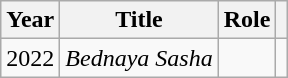<table class="wikitable sortable plainrowheaders">
<tr>
<th>Year</th>
<th>Title</th>
<th>Role</th>
<th></th>
</tr>
<tr>
<td>2022</td>
<td><em>Bednaya Sasha</em></td>
<td></td>
<td></td>
</tr>
</table>
